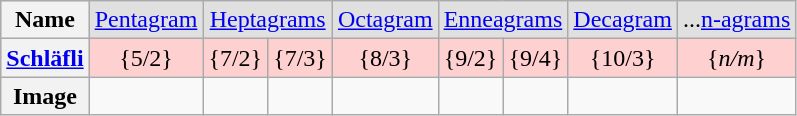<table class="wikitable" style="text-align:center;">
<tr bgcolor="#e0e0e0">
<th>Name</th>
<td><a href='#'>Pentagram</a></td>
<td colspan="2"><a href='#'>Heptagrams</a></td>
<td><a href='#'>Octagram</a></td>
<td colspan="2"><a href='#'>Enneagrams</a></td>
<td><a href='#'>Decagram</a></td>
<td>...<a href='#'>n-agrams</a></td>
</tr>
<tr bgcolor="#ffd0d0">
<th><a href='#'>Schläfli</a></th>
<td>{5/2}</td>
<td>{7/2}</td>
<td>{7/3}</td>
<td>{8/3}</td>
<td>{9/2}</td>
<td>{9/4}</td>
<td>{10/3}</td>
<td>{<em>n/m</em>}</td>
</tr>
<tr>
<th>Image</th>
<td></td>
<td></td>
<td></td>
<td></td>
<td></td>
<td></td>
<td></td>
<td> </td>
</tr>
</table>
